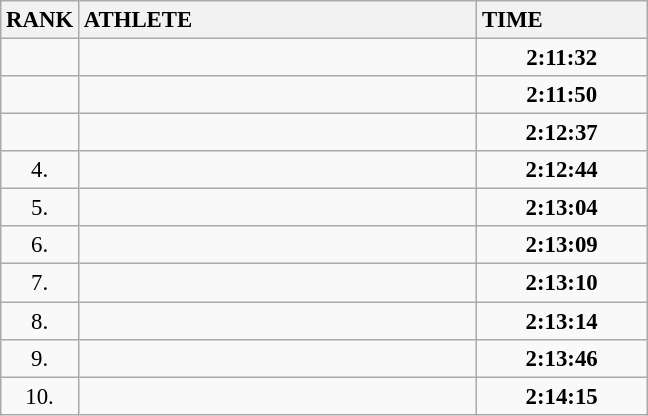<table class="wikitable" style="font-size:95%;">
<tr>
<th>RANK</th>
<th style="text-align:left; width:17em;">ATHLETE</th>
<th style="text-align:left; width:7em;">TIME</th>
</tr>
<tr>
<td style="text-align:center;"></td>
<td></td>
<td style="text-align:center;"><strong>2:11:32</strong></td>
</tr>
<tr>
<td style="text-align:center;"></td>
<td></td>
<td style="text-align:center;"><strong>2:11:50</strong></td>
</tr>
<tr>
<td style="text-align:center;"></td>
<td></td>
<td style="text-align:center;"><strong>2:12:37</strong></td>
</tr>
<tr>
<td style="text-align:center;">4.</td>
<td></td>
<td style="text-align:center;"><strong>2:12:44</strong></td>
</tr>
<tr>
<td style="text-align:center;">5.</td>
<td></td>
<td style="text-align:center;"><strong>2:13:04</strong></td>
</tr>
<tr>
<td style="text-align:center;">6.</td>
<td></td>
<td style="text-align:center;"><strong>2:13:09</strong></td>
</tr>
<tr>
<td style="text-align:center;">7.</td>
<td></td>
<td style="text-align:center;"><strong>2:13:10</strong></td>
</tr>
<tr>
<td style="text-align:center;">8.</td>
<td></td>
<td style="text-align:center;"><strong>2:13:14</strong></td>
</tr>
<tr>
<td style="text-align:center;">9.</td>
<td></td>
<td style="text-align:center;"><strong>2:13:46</strong></td>
</tr>
<tr>
<td style="text-align:center;">10.</td>
<td></td>
<td style="text-align:center;"><strong>2:14:15</strong></td>
</tr>
</table>
